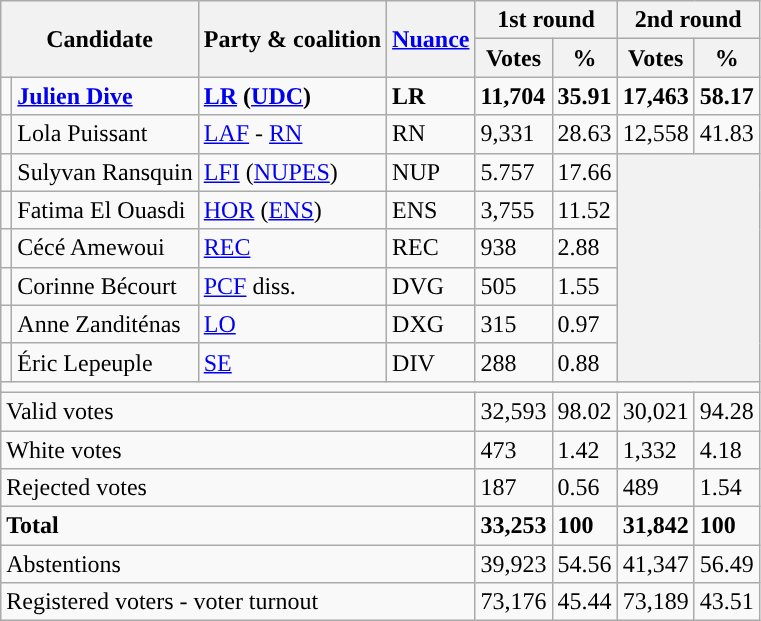<table class="wikitable">
<tr>
<th colspan="2" rowspan="2">Candidate</th>
<th rowspan="2">Party & coalition</th>
<th rowspan="2"><a href='#'>Nuance</a></th>
<th colspan="2">1st round</th>
<th colspan="2">2nd round</th>
</tr>
<tr>
<th>Votes</th>
<th>%</th>
<th>Votes</th>
<th>%</th>
</tr>
<tr>
<td style="background:"></td>
<td><strong><a href='#'>Julien Dive</a></strong></td>
<td><strong><a href='#'>LR</a> (<a href='#'>UDC</a>)</strong></td>
<td><strong>LR</strong></td>
<td><strong>11,704</strong></td>
<td><strong>35.91</strong></td>
<td><strong>17,463</strong></td>
<td><strong>58.17</strong></td>
</tr>
<tr>
<td style="background:"></td>
<td>Lola Puissant</td>
<td><a href='#'>LAF</a> - <a href='#'>RN</a></td>
<td>RN</td>
<td>9,331</td>
<td>28.63</td>
<td>12,558</td>
<td>41.83</td>
</tr>
<tr>
<td style="background:"></td>
<td>Sulyvan Ransquin</td>
<td><a href='#'>LFI</a> (<a href='#'>NUPES</a>)</td>
<td>NUP</td>
<td>5.757</td>
<td>17.66</td>
<th colspan="2" rowspan="6"></th>
</tr>
<tr>
<td style="background:"></td>
<td>Fatima El Ouasdi</td>
<td><a href='#'>HOR</a> (<a href='#'>ENS</a>)</td>
<td>ENS</td>
<td>3,755</td>
<td>11.52</td>
</tr>
<tr>
<td style="background:"></td>
<td>Cécé Amewoui</td>
<td><a href='#'>REC</a></td>
<td>REC</td>
<td>938</td>
<td>2.88</td>
</tr>
<tr>
<td style="background:"></td>
<td>Corinne Bécourt</td>
<td><a href='#'>PCF</a> <abbr>diss.</abbr></td>
<td>DVG</td>
<td>505</td>
<td>1.55</td>
</tr>
<tr>
<td style="background:"></td>
<td>Anne Zanditénas</td>
<td><a href='#'>LO</a></td>
<td>DXG</td>
<td>315</td>
<td>0.97</td>
</tr>
<tr>
<td style="background:"></td>
<td>Éric Lepeuple</td>
<td><a href='#'>SE</a></td>
<td>DIV</td>
<td>288</td>
<td>0.88</td>
</tr>
<tr>
<td colspan="8"></td>
</tr>
<tr>
<td colspan="4">Valid votes</td>
<td>32,593</td>
<td>98.02</td>
<td>30,021</td>
<td>94.28</td>
</tr>
<tr>
<td colspan="4">White votes</td>
<td>473</td>
<td>1.42</td>
<td>1,332</td>
<td>4.18</td>
</tr>
<tr>
<td colspan="4">Rejected votes</td>
<td>187</td>
<td>0.56</td>
<td>489</td>
<td>1.54</td>
</tr>
<tr>
<td colspan="4"><strong>Total</strong></td>
<td><strong>33,253</strong></td>
<td><strong>100</strong></td>
<td><strong>31,842</strong></td>
<td><strong>100</strong></td>
</tr>
<tr>
<td colspan="4">Abstentions</td>
<td>39,923</td>
<td>54.56</td>
<td>41,347</td>
<td>56.49</td>
</tr>
<tr>
<td colspan="4">Registered voters - voter turnout</td>
<td>73,176</td>
<td>45.44</td>
<td>73,189</td>
<td>43.51</td>
</tr>
</table>
